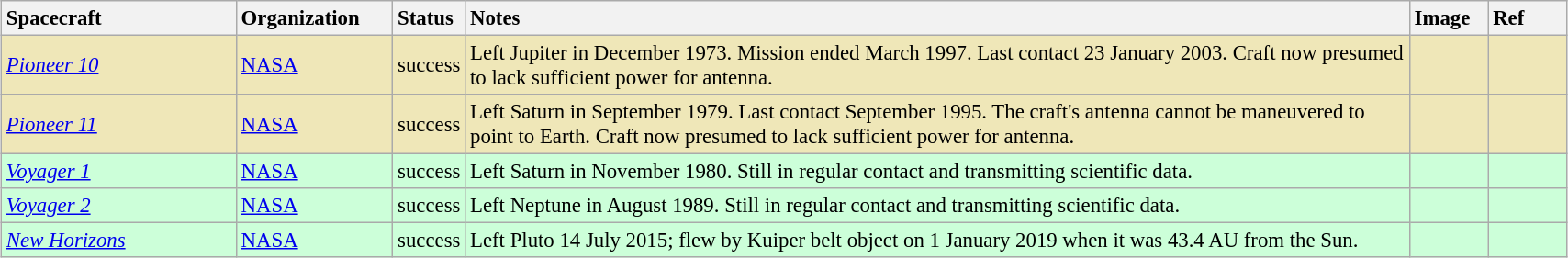<table class="wikitable" style="margin: 1em auto 1em auto; width:90%; font-size:95%;">
<tr>
<th style="text-align:left">Spacecraft</th>
<th style="text-align:left">Organization</th>
<th style="text-align:left">Status</th>
<th style="text-align:left">Notes</th>
<th style="text-align:left">Image</th>
<th style="text-align:left">Ref</th>
</tr>
<tr style="background:#EFE7B8">
<td style="width:15%;"><em><a href='#'>Pioneer 10</a></em></td>
<td style="width:10%;"> <a href='#'>NASA</a></td>
<td>success</td>
<td>Left Jupiter in December 1973. Mission ended March 1997. Last contact 23 January 2003. Craft now presumed to lack sufficient power for antenna.</td>
<td style="width:50px;"></td>
<td style="width:50px;"></td>
</tr>
<tr style="background:#EFE7B8">
<td><em><a href='#'>Pioneer 11</a></em></td>
<td> <a href='#'>NASA</a></td>
<td>success</td>
<td>Left Saturn in September 1979. Last contact September 1995. The craft's antenna cannot be maneuvered to point to Earth. Craft now presumed to lack sufficient power for antenna.</td>
<td></td>
<td></td>
</tr>
<tr style="background:#CCFFD9">
<td><em><a href='#'>Voyager 1</a></em></td>
<td> <a href='#'>NASA</a></td>
<td>success</td>
<td>Left Saturn in November 1980. Still in regular contact and transmitting scientific data.</td>
<td></td>
<td></td>
</tr>
<tr style="background:#CCFFD9">
<td><em><a href='#'>Voyager 2</a></em></td>
<td> <a href='#'>NASA</a></td>
<td>success</td>
<td>Left Neptune in August 1989. Still in regular contact and transmitting scientific data.</td>
<td></td>
<td></td>
</tr>
<tr style="background:#CCFFD9">
<td><em><a href='#'>New Horizons</a></em></td>
<td> <a href='#'>NASA</a></td>
<td>success</td>
<td>Left Pluto 14 July 2015; flew by Kuiper belt object  on 1 January 2019 when it was 43.4 AU from the Sun.</td>
<td></td>
<td></td>
</tr>
</table>
